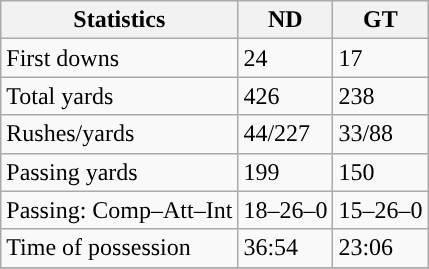<table class="wikitable" style="float: left;">
<tr>
<th>Statistics</th>
<th>ND</th>
<th>GT</th>
</tr>
<tr>
<td>First downs</td>
<td>24</td>
<td>17</td>
</tr>
<tr>
<td>Total yards</td>
<td>426</td>
<td>238</td>
</tr>
<tr>
<td>Rushes/yards</td>
<td>44/227</td>
<td>33/88</td>
</tr>
<tr>
<td>Passing yards</td>
<td>199</td>
<td>150</td>
</tr>
<tr>
<td>Passing: Comp–Att–Int</td>
<td>18–26–0</td>
<td>15–26–0</td>
</tr>
<tr>
<td>Time of possession</td>
<td>36:54</td>
<td>23:06</td>
</tr>
<tr>
</tr>
</table>
